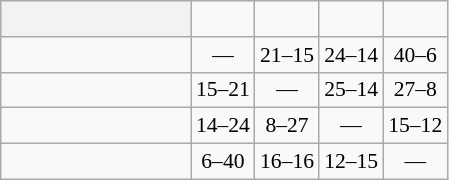<table class="wikitable" style="text-align:center; font-size:90%;">
<tr>
<th width=120> </th>
<td><strong></strong></td>
<td><strong></strong></td>
<td><strong></strong></td>
<td><strong></strong></td>
</tr>
<tr>
<td style="text-align:left;"></td>
<td>—</td>
<td>21–15</td>
<td>24–14</td>
<td>40–6</td>
</tr>
<tr>
<td style="text-align:left;"></td>
<td>15–21</td>
<td>—</td>
<td>25–14</td>
<td>27–8</td>
</tr>
<tr>
<td style="text-align:left;"></td>
<td>14–24</td>
<td>8–27</td>
<td>—</td>
<td>15–12</td>
</tr>
<tr>
<td style="text-align:left;"></td>
<td>6–40</td>
<td>16–16</td>
<td>12–15</td>
<td>—</td>
</tr>
</table>
